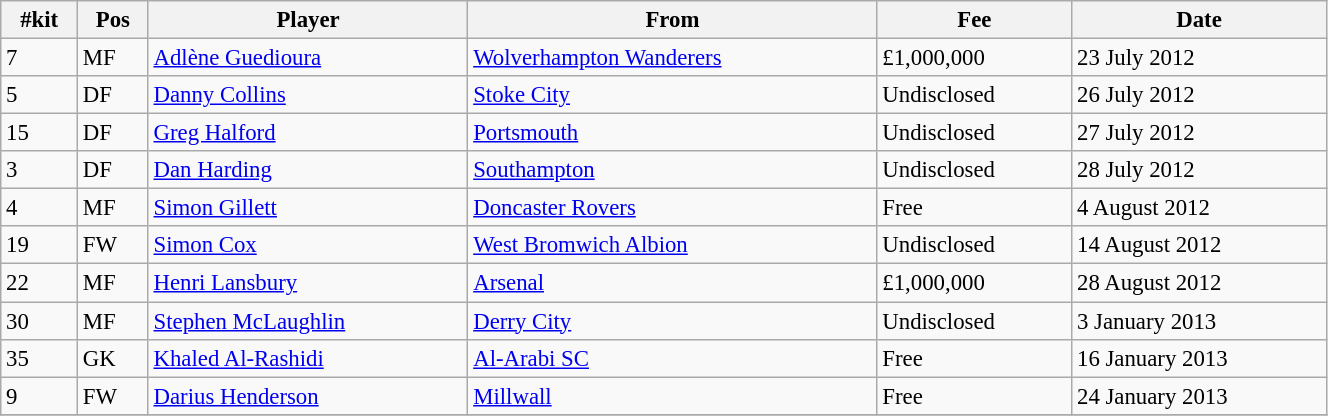<table class="wikitable" style="width:70%; text-align:center; font-size:95%; text-align:left;">
<tr>
<th>#kit</th>
<th>Pos</th>
<th>Player</th>
<th>From</th>
<th>Fee</th>
<th>Date</th>
</tr>
<tr>
<td>7</td>
<td>MF</td>
<td> <a href='#'>Adlène Guedioura</a></td>
<td><a href='#'>Wolverhampton Wanderers</a></td>
<td>£1,000,000</td>
<td>23 July 2012</td>
</tr>
<tr>
<td>5</td>
<td>DF</td>
<td> <a href='#'>Danny Collins</a></td>
<td><a href='#'>Stoke City</a></td>
<td>Undisclosed</td>
<td>26 July 2012</td>
</tr>
<tr>
<td>15</td>
<td>DF</td>
<td> <a href='#'>Greg Halford</a></td>
<td><a href='#'>Portsmouth</a></td>
<td>Undisclosed</td>
<td>27 July 2012</td>
</tr>
<tr>
<td>3</td>
<td>DF</td>
<td> <a href='#'>Dan Harding</a></td>
<td><a href='#'>Southampton</a></td>
<td>Undisclosed</td>
<td>28 July 2012</td>
</tr>
<tr>
<td>4</td>
<td>MF</td>
<td> <a href='#'>Simon Gillett</a></td>
<td><a href='#'>Doncaster Rovers</a></td>
<td>Free</td>
<td>4 August 2012</td>
</tr>
<tr>
<td>19</td>
<td>FW</td>
<td> <a href='#'>Simon Cox</a></td>
<td><a href='#'>West Bromwich Albion</a></td>
<td>Undisclosed</td>
<td>14 August 2012</td>
</tr>
<tr>
<td>22</td>
<td>MF</td>
<td> <a href='#'>Henri Lansbury</a></td>
<td><a href='#'>Arsenal</a></td>
<td>£1,000,000</td>
<td>28 August 2012</td>
</tr>
<tr>
<td>30</td>
<td>MF</td>
<td> <a href='#'>Stephen McLaughlin</a></td>
<td><a href='#'>Derry City</a></td>
<td>Undisclosed</td>
<td>3 January 2013</td>
</tr>
<tr>
<td>35</td>
<td>GK</td>
<td> <a href='#'>Khaled Al-Rashidi</a></td>
<td><a href='#'>Al-Arabi SC</a></td>
<td>Free</td>
<td>16 January 2013</td>
</tr>
<tr>
<td>9</td>
<td>FW</td>
<td> <a href='#'>Darius Henderson</a></td>
<td><a href='#'>Millwall</a></td>
<td>Free</td>
<td>24 January 2013</td>
</tr>
<tr>
</tr>
</table>
